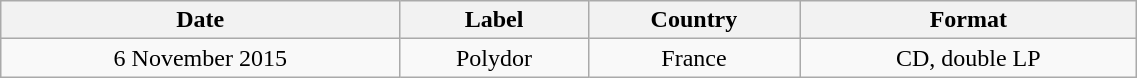<table class="wikitable" style="width:60%;">
<tr>
<th>Date</th>
<th>Label</th>
<th>Country</th>
<th>Format</th>
</tr>
<tr>
<td align="center">6 November 2015</td>
<td style="text-align:center;">Polydor</td>
<td style="text-align:center;">France</td>
<td align="center">CD, double LP</td>
</tr>
</table>
